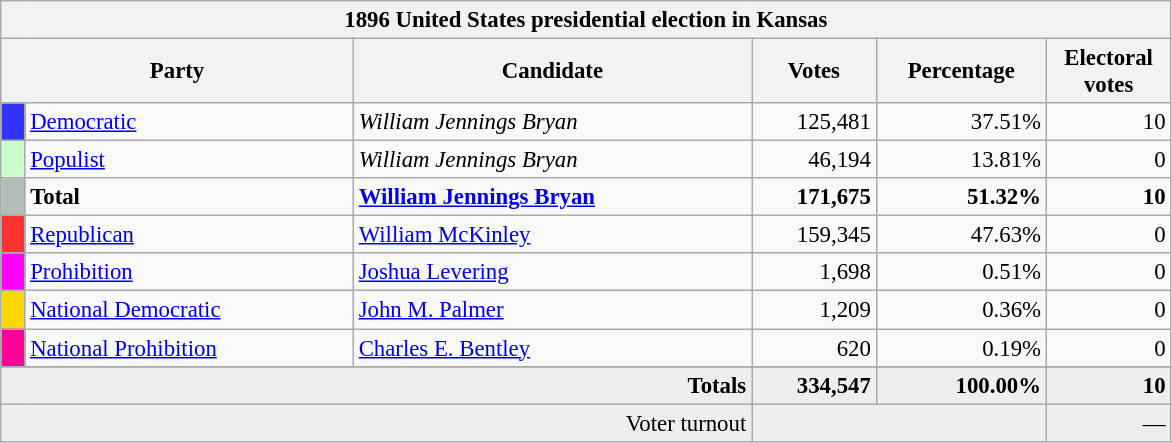<table class="wikitable" style="font-size: 95%;">
<tr>
<th colspan="6">1896 United States presidential election in Kansas</th>
</tr>
<tr>
<th colspan="2" style="width: 15em">Party</th>
<th style="width: 17em">Candidate</th>
<th style="width: 5em">Votes</th>
<th style="width: 7em">Percentage</th>
<th style="width: 5em">Electoral votes</th>
</tr>
<tr>
<th style="background-color:#3333FF; width: 3px"></th>
<td style="width: 130px"><a href='#'>Democratic</a></td>
<td><em>William Jennings Bryan</em></td>
<td align="right">125,481</td>
<td align="right">37.51%</td>
<td align="right">10</td>
</tr>
<tr>
<th style="background-color:#CCFFCC; width: 3px"></th>
<td style="width: 130px"><a href='#'>Populist</a></td>
<td><em>William Jennings Bryan</em></td>
<td align="right">46,194</td>
<td align="right">13.81%</td>
<td align="right">0</td>
</tr>
<tr>
<th style="background-color:#B2BEB5; width: 3px"></th>
<td style="width: 130px"><strong> Total</strong></td>
<td><strong><a href='#'>William Jennings Bryan</a></strong></td>
<td align="right"><strong>171,675</strong></td>
<td align="right"><strong>51.32%</strong></td>
<td align="right"><strong>10</strong></td>
</tr>
<tr>
<th style="background-color:#FF3333; width: 3px"></th>
<td style="width: 130px"><a href='#'>Republican</a></td>
<td><a href='#'>William McKinley</a></td>
<td align="right">159,345</td>
<td align="right">47.63%</td>
<td align="right">0</td>
</tr>
<tr>
<th style="background-color:#FF00FF; width: 3px"></th>
<td style="width: 130px"><a href='#'>Prohibition</a></td>
<td><a href='#'>Joshua Levering</a></td>
<td align="right">1,698</td>
<td align="right">0.51%</td>
<td align="right">0</td>
</tr>
<tr>
<th style="background-color:#FFD700; width: 3px"></th>
<td style="width: 130px"><a href='#'>National Democratic</a></td>
<td><a href='#'>John M. Palmer</a></td>
<td align="right">1,209</td>
<td align="right">0.36%</td>
<td align="right">0</td>
</tr>
<tr>
<th style="background-color:#f09; width: 3px"></th>
<td style="width: 130px"><a href='#'>National Prohibition</a></td>
<td><a href='#'>Charles E. Bentley</a></td>
<td align="right">620</td>
<td align="right">0.19%</td>
<td align="right">0</td>
</tr>
<tr>
</tr>
<tr bgcolor="#EEEEEE">
<td colspan="3" align="right"><strong>Totals</strong></td>
<td align="right"><strong>334,547</strong></td>
<td align="right"><strong>100.00%</strong></td>
<td align="right"><strong>10</strong></td>
</tr>
<tr bgcolor="#EEEEEE">
<td colspan="3" align="right">Voter turnout</td>
<td colspan="2" align="right"></td>
<td align="right">—</td>
</tr>
</table>
